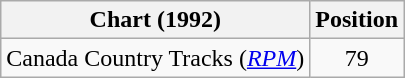<table class="wikitable sortable">
<tr>
<th scope="col">Chart (1992)</th>
<th scope="col">Position</th>
</tr>
<tr>
<td>Canada Country Tracks (<em><a href='#'>RPM</a></em>)</td>
<td align="center">79</td>
</tr>
</table>
